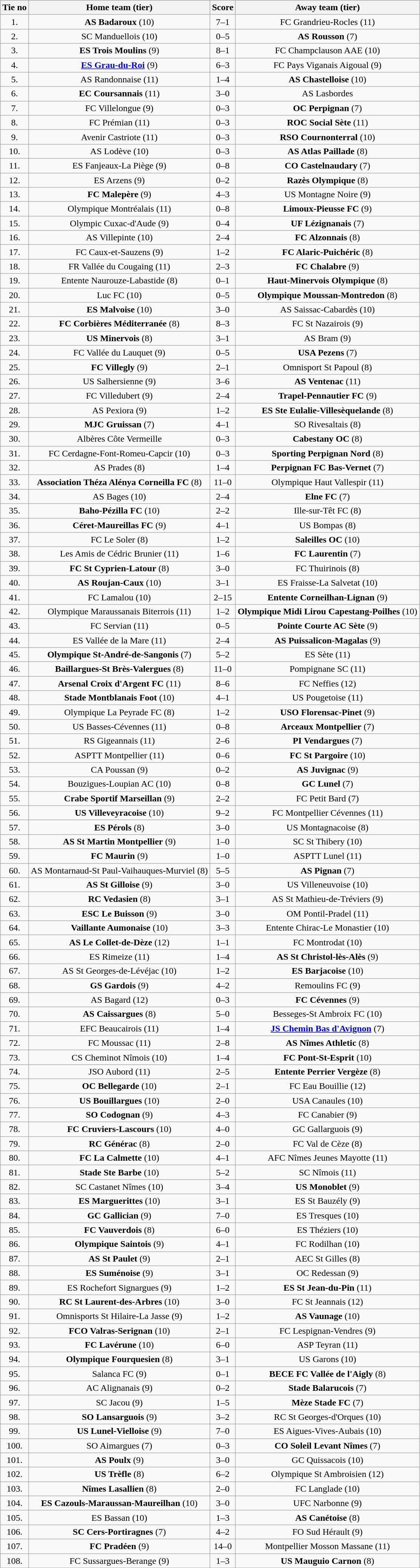<table class="wikitable" style="text-align: center">
<tr>
<th>Tie no</th>
<th>Home team (tier)</th>
<th>Score</th>
<th>Away team (tier)</th>
</tr>
<tr>
<td>1.</td>
<td><strong>AS Badaroux</strong> (10)</td>
<td>7–1</td>
<td>FC Grandrieu-Rocles (11)</td>
</tr>
<tr>
<td>2.</td>
<td>SC Manduellois (10)</td>
<td>0–5</td>
<td><strong>AS Rousson</strong> (7)</td>
</tr>
<tr>
<td>3.</td>
<td><strong>ES Trois Moulins</strong> (9)</td>
<td>8–1</td>
<td>FC Champclauson AAE (10)</td>
</tr>
<tr>
<td>4.</td>
<td><strong><a href='#'>ES Grau-du-Roi</a></strong> (9)</td>
<td>6–3 </td>
<td>FC Pays Viganais Aigoual (9)</td>
</tr>
<tr>
<td>5.</td>
<td>AS Randonnaise (11)</td>
<td>1–4</td>
<td><strong>AS Chastelloise</strong> (10)</td>
</tr>
<tr>
<td>6.</td>
<td><strong>EC Coursannais</strong> (11)</td>
<td>3–0</td>
<td>AS Lasbordes</td>
</tr>
<tr>
<td>7.</td>
<td>FC Villelongue (9)</td>
<td>0–3</td>
<td><strong>OC Perpignan</strong> (7)</td>
</tr>
<tr>
<td>8.</td>
<td>FC Prémian (11)</td>
<td>0–3</td>
<td><strong>ROC Social Sète</strong> (11)</td>
</tr>
<tr>
<td>9.</td>
<td>Avenir Castriote (11)</td>
<td>0–3</td>
<td><strong>RSO Cournonterral</strong> (10)</td>
</tr>
<tr>
<td>10.</td>
<td>AS Lodève (10)</td>
<td>0–3</td>
<td><strong>AS Atlas Paillade</strong> (8)</td>
</tr>
<tr>
<td>11.</td>
<td>ES Fanjeaux-La Piège (9)</td>
<td>0–8</td>
<td><strong>CO Castelnaudary</strong> (7)</td>
</tr>
<tr>
<td>12.</td>
<td>ES Arzens (9)</td>
<td>0–2</td>
<td><strong>Razès Olympique</strong> (8)</td>
</tr>
<tr>
<td>13.</td>
<td><strong>FC Malepère</strong> (9)</td>
<td>4–3</td>
<td>US Montagne Noire (9)</td>
</tr>
<tr>
<td>14.</td>
<td>Olympique Montréalais (11)</td>
<td>0–8</td>
<td><strong>Limoux-Pieusse FC</strong> (9)</td>
</tr>
<tr>
<td>15.</td>
<td>Olympic Cuxac-d'Aude (9)</td>
<td>0–4</td>
<td><strong>UF Lézignanais</strong> (7)</td>
</tr>
<tr>
<td>16.</td>
<td>AS Villepinte (10)</td>
<td>2–4 </td>
<td><strong>FC Alzonnais</strong> (8)</td>
</tr>
<tr>
<td>17.</td>
<td>FC Caux-et-Sauzens (9)</td>
<td>1–2 </td>
<td><strong>FC Alaric-Puichéric</strong> (8)</td>
</tr>
<tr>
<td>18.</td>
<td>FR Vallée du Cougaing (11)</td>
<td>2–3</td>
<td><strong>FC Chalabre</strong> (9)</td>
</tr>
<tr>
<td>19.</td>
<td>Entente Naurouze-Labastide (8)</td>
<td>0–1</td>
<td><strong>Haut-Minervois Olympique</strong> (8)</td>
</tr>
<tr>
<td>20.</td>
<td>Luc FC (10)</td>
<td>0–5</td>
<td><strong>Olympique Moussan-Montredon</strong> (8)</td>
</tr>
<tr>
<td>21.</td>
<td><strong>ES Malvoise</strong> (10)</td>
<td>3–0</td>
<td>AS Saissac-Cabardès (10)</td>
</tr>
<tr>
<td>22.</td>
<td><strong>FC Corbières Méditerranée</strong> (8)</td>
<td>8–3</td>
<td>FC St Nazairois (9)</td>
</tr>
<tr>
<td>23.</td>
<td><strong>US Minervois</strong> (8)</td>
<td>3–1</td>
<td>AS Bram (9)</td>
</tr>
<tr>
<td>24.</td>
<td>FC Vallée du Lauquet (9)</td>
<td>0–5</td>
<td><strong>USA Pezens</strong> (7)</td>
</tr>
<tr>
<td>25.</td>
<td><strong>FC Villegly</strong> (9)</td>
<td>2–1</td>
<td>Omnisport St Papoul (8)</td>
</tr>
<tr>
<td>26.</td>
<td>US Salhersienne (9)</td>
<td>3–6</td>
<td><strong>AS Ventenac</strong> (11)</td>
</tr>
<tr>
<td>27.</td>
<td>FC Villedubert (9)</td>
<td>2–4</td>
<td><strong>Trapel-Pennautier FC</strong> (9)</td>
</tr>
<tr>
<td>28.</td>
<td>AS Pexiora (9)</td>
<td>1–2</td>
<td><strong>ES Ste Eulalie-Villesèquelande</strong> (8)</td>
</tr>
<tr>
<td>29.</td>
<td><strong>MJC Gruissan</strong> (7)</td>
<td>4–1</td>
<td>SO Rivesaltais (8)</td>
</tr>
<tr>
<td>30.</td>
<td>Albères Côte Vermeille</td>
<td>0–3</td>
<td><strong>Cabestany OC</strong> (8)</td>
</tr>
<tr>
<td>31.</td>
<td>FC Cerdagne-Font-Romeu-Capcir (10)</td>
<td>0–3</td>
<td><strong>Sporting Perpignan Nord</strong> (8)</td>
</tr>
<tr>
<td>32.</td>
<td>AS Prades (8)</td>
<td>1–4</td>
<td><strong>Perpignan FC Bas-Vernet</strong> (7)</td>
</tr>
<tr>
<td>33.</td>
<td><strong>Association Théza Alénya Corneilla FC</strong> (8)</td>
<td>11–0</td>
<td>Olympique Haut Vallespir (11)</td>
</tr>
<tr>
<td>34.</td>
<td>AS Bages (10)</td>
<td>2–4</td>
<td><strong>Elne FC</strong> (7)</td>
</tr>
<tr>
<td>35.</td>
<td><strong>Baho-Pézilla FC</strong> (10)</td>
<td>2–2 </td>
<td>Ille-sur-Têt FC (8)</td>
</tr>
<tr>
<td>36.</td>
<td><strong>Céret-Maureillas FC</strong> (9)</td>
<td>4–1</td>
<td>US Bompas (8)</td>
</tr>
<tr>
<td>37.</td>
<td>FC Le Soler (8)</td>
<td>1–2</td>
<td><strong>Saleilles OC</strong> (10)</td>
</tr>
<tr>
<td>38.</td>
<td>Les Amis de Cédric Brunier (11)</td>
<td>1–6</td>
<td><strong>FC Laurentin</strong> (7)</td>
</tr>
<tr>
<td>39.</td>
<td><strong>FC St Cyprien-Latour</strong> (8)</td>
<td>3–0 </td>
<td>FC Thuirinois (8)</td>
</tr>
<tr>
<td>40.</td>
<td><strong>AS Roujan-Caux</strong> (10)</td>
<td>3–1</td>
<td>ES Fraisse-La Salvetat (10)</td>
</tr>
<tr>
<td>41.</td>
<td>FC Lamalou (10)</td>
<td>2–15</td>
<td><strong>Entente Corneilhan-Lignan</strong> (9)</td>
</tr>
<tr>
<td>42.</td>
<td>Olympique Maraussanais Biterrois (11)</td>
<td>1–2</td>
<td><strong>Olympique Midi Lirou Capestang-Poilhes</strong> (10)</td>
</tr>
<tr>
<td>43.</td>
<td>FC Servian (11)</td>
<td>0–5</td>
<td><strong>Pointe Courte AC Sète</strong> (9)</td>
</tr>
<tr>
<td>44.</td>
<td>ES Vallée de la Mare (11)</td>
<td>2–4</td>
<td><strong>AS Puissalicon-Magalas</strong> (9)</td>
</tr>
<tr>
<td>45.</td>
<td><strong>Olympique St-André-de-Sangonis</strong> (7)</td>
<td>5–2</td>
<td>ES Sète (11)</td>
</tr>
<tr>
<td>46.</td>
<td><strong>Baillargues-St Brès-Valergues</strong> (8)</td>
<td>11–0</td>
<td>Pompignane SC (11)</td>
</tr>
<tr>
<td>47.</td>
<td><strong>Arsenal Croix d'Argent FC</strong> (11)</td>
<td>8–6</td>
<td>FC Neffies (12)</td>
</tr>
<tr>
<td>48.</td>
<td><strong>Stade Montblanais Foot</strong> (10)</td>
<td>4–1</td>
<td>US Pougetoise (11)</td>
</tr>
<tr>
<td>49.</td>
<td>Olympique La Peyrade FC (8)</td>
<td>1–2</td>
<td><strong>USO Florensac-Pinet</strong> (9)</td>
</tr>
<tr>
<td>50.</td>
<td>US Basses-Cévennes (11)</td>
<td>0–8</td>
<td><strong>Arceaux Montpellier</strong> (7)</td>
</tr>
<tr>
<td>51.</td>
<td>RS Gigeannais (11)</td>
<td>2–6</td>
<td><strong>PI Vendargues</strong> (7)</td>
</tr>
<tr>
<td>52.</td>
<td>ASPTT Montpellier (11)</td>
<td>0–6</td>
<td><strong>FC St Pargoire</strong> (10)</td>
</tr>
<tr>
<td>53.</td>
<td>CA Poussan (9)</td>
<td>0–2</td>
<td><strong>AS Juvignac</strong> (9)</td>
</tr>
<tr>
<td>54.</td>
<td>Bouzigues-Loupian AC (10)</td>
<td>0–8</td>
<td><strong>GC Lunel</strong> (7)</td>
</tr>
<tr>
<td>55.</td>
<td><strong>Crabe Sportif Marseillan</strong> (9)</td>
<td>2–2 </td>
<td>FC Petit Bard (7)</td>
</tr>
<tr>
<td>56.</td>
<td><strong>US Villeveyracoise</strong> (10)</td>
<td>9–2</td>
<td>FC Montpellier Cévennes (11)</td>
</tr>
<tr>
<td>57.</td>
<td><strong>ES Pérols</strong> (8)</td>
<td>3–0</td>
<td>US Montagnacoise (8)</td>
</tr>
<tr>
<td>58.</td>
<td><strong>AS St Martin Montpellier</strong> (9)</td>
<td>1–0</td>
<td>SC St Thibery (10)</td>
</tr>
<tr>
<td>59.</td>
<td><strong>FC Maurin</strong> (9)</td>
<td>1–0</td>
<td>ASPTT Lunel (11)</td>
</tr>
<tr>
<td>60.</td>
<td>AS Montarnaud-St Paul-Vaihauques-Murviel (8)</td>
<td>5–5 </td>
<td><strong>AS Pignan</strong> (7)</td>
</tr>
<tr>
<td>61.</td>
<td><strong>AS St Gilloise</strong> (9)</td>
<td>3–0</td>
<td>US Villeneuvoise (10)</td>
</tr>
<tr>
<td>62.</td>
<td><strong>RC Vedasien</strong> (8)</td>
<td>3–1 </td>
<td>AS St Mathieu-de-Tréviers (9)</td>
</tr>
<tr>
<td>63.</td>
<td><strong>ESC Le Buisson</strong> (9)</td>
<td>3–0</td>
<td>OM Pontil-Pradel (11)</td>
</tr>
<tr>
<td>64.</td>
<td><strong>Vaillante Aumonaise</strong> (10)</td>
<td>3–3 </td>
<td>Entente Chirac-Le Monastier (10)</td>
</tr>
<tr>
<td>65.</td>
<td><strong>AS Le Collet-de-Dèze</strong> (12)</td>
<td>1–1 </td>
<td>FC Montrodat (10)</td>
</tr>
<tr>
<td>66.</td>
<td>ES Rimeize (11)</td>
<td>1–4</td>
<td><strong>AS St Christol-lès-Alès</strong> (9)</td>
</tr>
<tr>
<td>67.</td>
<td>AS St Georges-de-Lévéjac (10)</td>
<td>1–2 </td>
<td><strong>ES Barjacoise</strong> (10)</td>
</tr>
<tr>
<td>68.</td>
<td><strong>GS Gardois</strong> (9)</td>
<td>4–2</td>
<td>Remoulins FC (9)</td>
</tr>
<tr>
<td>69.</td>
<td>AS Bagard (12)</td>
<td>0–3</td>
<td><strong>FC Cévennes</strong> (9)</td>
</tr>
<tr>
<td>70.</td>
<td><strong>AS Caissargues</strong> (8)</td>
<td>5–0</td>
<td>Besseges-St Ambroix FC (10)</td>
</tr>
<tr>
<td>71.</td>
<td>EFC Beaucairois (11)</td>
<td>1–4</td>
<td><strong><a href='#'>JS Chemin Bas d'Avignon</a></strong> (7)</td>
</tr>
<tr>
<td>72.</td>
<td>FC Moussac (11)</td>
<td>2–8</td>
<td><strong>AS Nîmes Athletic</strong> (8)</td>
</tr>
<tr>
<td>73.</td>
<td>CS Cheminot Nîmois (10)</td>
<td>1–4</td>
<td><strong>FC Pont-St-Esprit</strong> (10)</td>
</tr>
<tr>
<td>74.</td>
<td>JSO Aubord (11)</td>
<td>2–5</td>
<td><strong>Entente Perrier Vergèze</strong> (8)</td>
</tr>
<tr>
<td>75.</td>
<td><strong>OC Bellegarde</strong> (10)</td>
<td>2–1</td>
<td>FC Eau Bouillie (12)</td>
</tr>
<tr>
<td>76.</td>
<td><strong>US Bouillargues</strong> (10)</td>
<td>2–0</td>
<td>USA Canaules (10)</td>
</tr>
<tr>
<td>77.</td>
<td><strong>SO Codognan</strong> (9)</td>
<td>4–3</td>
<td>FC Canabier (9)</td>
</tr>
<tr>
<td>78.</td>
<td><strong>FC Cruviers-Lascours</strong> (10)</td>
<td>4–0</td>
<td>GC Gallarguois (9)</td>
</tr>
<tr>
<td>79.</td>
<td><strong>RC Générac</strong> (8)</td>
<td>2–0</td>
<td>FC Val de Cèze (8)</td>
</tr>
<tr>
<td>80.</td>
<td><strong>FC La Calmette</strong> (10)</td>
<td>4–1</td>
<td>AFC Nîmes Jeunes Mayotte (11)</td>
</tr>
<tr>
<td>81.</td>
<td><strong>Stade Ste Barbe</strong> (10)</td>
<td>5–2</td>
<td>SC Nîmois (11)</td>
</tr>
<tr>
<td>82.</td>
<td>SC Castanet Nîmes (10)</td>
<td>3–4</td>
<td><strong>US Monoblet</strong> (9)</td>
</tr>
<tr>
<td>83.</td>
<td><strong>ES Marguerittes</strong> (10)</td>
<td>3–1</td>
<td>ES St Bauzély (9)</td>
</tr>
<tr>
<td>84.</td>
<td><strong>GC Gallician</strong> (9)</td>
<td>7–0</td>
<td>ES Tresques (10)</td>
</tr>
<tr>
<td>85.</td>
<td><strong>FC Vauverdois</strong> (8)</td>
<td>6–0</td>
<td>ES Théziers (10)</td>
</tr>
<tr>
<td>86.</td>
<td><strong>Olympique Saintois</strong> (9)</td>
<td>4–1</td>
<td>FC Rodilhan (10)</td>
</tr>
<tr>
<td>87.</td>
<td><strong>AS St Paulet</strong> (9)</td>
<td>2–1</td>
<td>AEC St Gilles (8)</td>
</tr>
<tr>
<td>88.</td>
<td><strong>ES Suménoise</strong> (9)</td>
<td>3–1</td>
<td>OC Redessan (9)</td>
</tr>
<tr>
<td>89.</td>
<td>ES Rochefort Signargues (9)</td>
<td>1–2</td>
<td><strong>ES St Jean-du-Pin</strong> (11)</td>
</tr>
<tr>
<td>90.</td>
<td><strong>RC St Laurent-des-Arbres</strong> (10)</td>
<td>3–0</td>
<td>FC St Jeannais (12)</td>
</tr>
<tr>
<td>91.</td>
<td>Omnisports St Hilaire-La Jasse (9)</td>
<td>1–2</td>
<td><strong>AS Vaunage</strong> (10)</td>
</tr>
<tr>
<td>92.</td>
<td><strong>FCO Valras-Serignan</strong> (10)</td>
<td>2–1</td>
<td>FC Lespignan-Vendres (9)</td>
</tr>
<tr>
<td>93.</td>
<td><strong>FC Lavérune</strong> (10)</td>
<td>6–0</td>
<td>ASP Teyran (11)</td>
</tr>
<tr>
<td>94.</td>
<td><strong>Olympique Fourquesien</strong> (8)</td>
<td>3–1</td>
<td>US Garons (10)</td>
</tr>
<tr>
<td>95.</td>
<td>Salanca FC (9)</td>
<td>0–1</td>
<td><strong>BECE FC Vallée de l'Aigly</strong> (8)</td>
</tr>
<tr>
<td>96.</td>
<td>AC Alignanais (9)</td>
<td>0–2</td>
<td><strong>Stade Balarucois</strong> (7)</td>
</tr>
<tr>
<td>97.</td>
<td>SC Jacou (9)</td>
<td>1–5</td>
<td><strong>Mèze Stade FC</strong> (7)</td>
</tr>
<tr>
<td>98.</td>
<td><strong>SO Lansarguois</strong> (9)</td>
<td>3–2</td>
<td>RC St Georges-d'Orques (10)</td>
</tr>
<tr>
<td>99.</td>
<td><strong>US Lunel-Vielloise</strong> (9)</td>
<td>7–0</td>
<td>ES Aigues-Vives-Aubais (10)</td>
</tr>
<tr>
<td>100.</td>
<td>SO Aimargues (7)</td>
<td>0–3</td>
<td><strong>CO Soleil Levant Nîmes</strong> (7)</td>
</tr>
<tr>
<td>101.</td>
<td><strong>AS Poulx</strong> (9)</td>
<td>3–0 </td>
<td>GC Quissacois (10)</td>
</tr>
<tr>
<td>102.</td>
<td><strong>US Trèfle</strong> (8)</td>
<td>6–2</td>
<td>Olympique St Ambroisien (12)</td>
</tr>
<tr>
<td>103.</td>
<td><strong>Nîmes Lasallien</strong> (8)</td>
<td>2–0</td>
<td>FC Langlade (10)</td>
</tr>
<tr>
<td>104.</td>
<td><strong>ES Cazouls-Maraussan-Maureilhan</strong> (10)</td>
<td>3–0 </td>
<td>UFC Narbonne (9)</td>
</tr>
<tr>
<td>105.</td>
<td>ES Bassan (10)</td>
<td>1–3</td>
<td><strong>AS Canétoise</strong> (8)</td>
</tr>
<tr>
<td>106.</td>
<td><strong>SC Cers-Portiragnes</strong> (7)</td>
<td>4–2</td>
<td>FO Sud Hérault (9)</td>
</tr>
<tr>
<td>107.</td>
<td><strong>FC Pradéen</strong> (9)</td>
<td>14–0</td>
<td>Montpellier Mosson Massane (11)</td>
</tr>
<tr>
<td>108.</td>
<td>FC Sussargues-Berange (9)</td>
<td>1–3</td>
<td><strong>US Mauguio Carnon</strong> (8)</td>
</tr>
</table>
